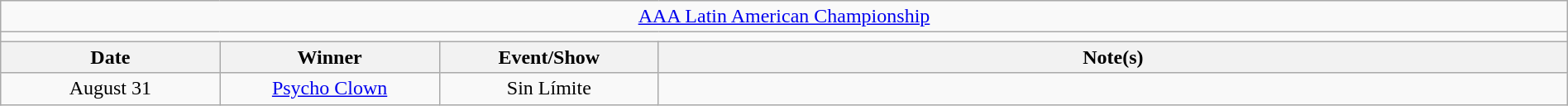<table class="wikitable" style="text-align:center; width:100%;">
<tr>
<td colspan="5"><a href='#'>AAA Latin American Championship</a></td>
</tr>
<tr>
<td colspan="5"><strong></strong></td>
</tr>
<tr>
<th width="14%">Date</th>
<th width="14%">Winner</th>
<th width="14%">Event/Show</th>
<th width="58%">Note(s)</th>
</tr>
<tr>
<td>August 31</td>
<td><a href='#'>Psycho Clown</a></td>
<td>Sin Límite</td>
<td align="left"></td>
</tr>
</table>
